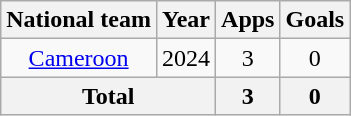<table class="wikitable" style="text-align:center">
<tr>
<th>National team</th>
<th>Year</th>
<th>Apps</th>
<th>Goals</th>
</tr>
<tr>
<td rowspan="1"><a href='#'>Cameroon</a></td>
<td>2024</td>
<td>3</td>
<td>0</td>
</tr>
<tr>
<th colspan="2">Total</th>
<th>3</th>
<th>0</th>
</tr>
</table>
